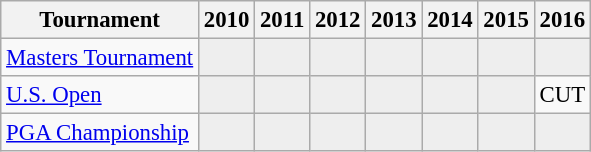<table class="wikitable" style="font-size:95%;text-align:center;">
<tr>
<th>Tournament</th>
<th>2010</th>
<th>2011</th>
<th>2012</th>
<th>2013</th>
<th>2014</th>
<th>2015</th>
<th>2016</th>
</tr>
<tr>
<td align=left><a href='#'>Masters Tournament</a></td>
<td style="background:#eeeeee;"></td>
<td style="background:#eeeeee;"></td>
<td style="background:#eeeeee;"></td>
<td style="background:#eeeeee;"></td>
<td style="background:#eeeeee;"></td>
<td style="background:#eeeeee;"></td>
<td style="background:#eeeeee;"></td>
</tr>
<tr>
<td align=left><a href='#'>U.S. Open</a></td>
<td style="background:#eeeeee;"></td>
<td style="background:#eeeeee;"></td>
<td style="background:#eeeeee;"></td>
<td style="background:#eeeeee;"></td>
<td style="background:#eeeeee;"></td>
<td style="background:#eeeeee;"></td>
<td>CUT</td>
</tr>
<tr>
<td align=left><a href='#'>PGA Championship</a></td>
<td style="background:#eeeeee;"></td>
<td style="background:#eeeeee;"></td>
<td style="background:#eeeeee;"></td>
<td style="background:#eeeeee;"></td>
<td style="background:#eeeeee;"></td>
<td style="background:#eeeeee;"></td>
<td style="background:#eeeeee;"></td>
</tr>
</table>
